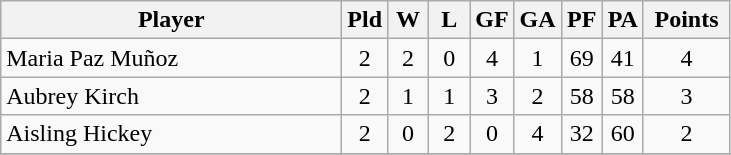<table class=wikitable style="text-align:center">
<tr>
<th width=220>Player</th>
<th width=20>Pld</th>
<th width=20>W</th>
<th width=20>L</th>
<th width=20>GF</th>
<th width=20>GA</th>
<th width=20>PF</th>
<th width=20>PA</th>
<th width=50>Points</th>
</tr>
<tr>
<td align=left> Maria Paz Muñoz</td>
<td>2</td>
<td>2</td>
<td>0</td>
<td>4</td>
<td>1</td>
<td>69</td>
<td>41</td>
<td>4</td>
</tr>
<tr>
<td align=left> Aubrey Kirch</td>
<td>2</td>
<td>1</td>
<td>1</td>
<td>3</td>
<td>2</td>
<td>58</td>
<td>58</td>
<td>3</td>
</tr>
<tr>
<td align=left> Aisling Hickey</td>
<td>2</td>
<td>0</td>
<td>2</td>
<td>0</td>
<td>4</td>
<td>32</td>
<td>60</td>
<td>2</td>
</tr>
<tr>
</tr>
</table>
